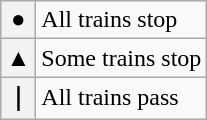<table class="wikitable">
<tr>
<th>●</th>
<td>All trains stop</td>
</tr>
<tr>
<th>▲</th>
<td>Some trains stop</td>
</tr>
<tr>
<th>｜</th>
<td>All trains pass</td>
</tr>
</table>
